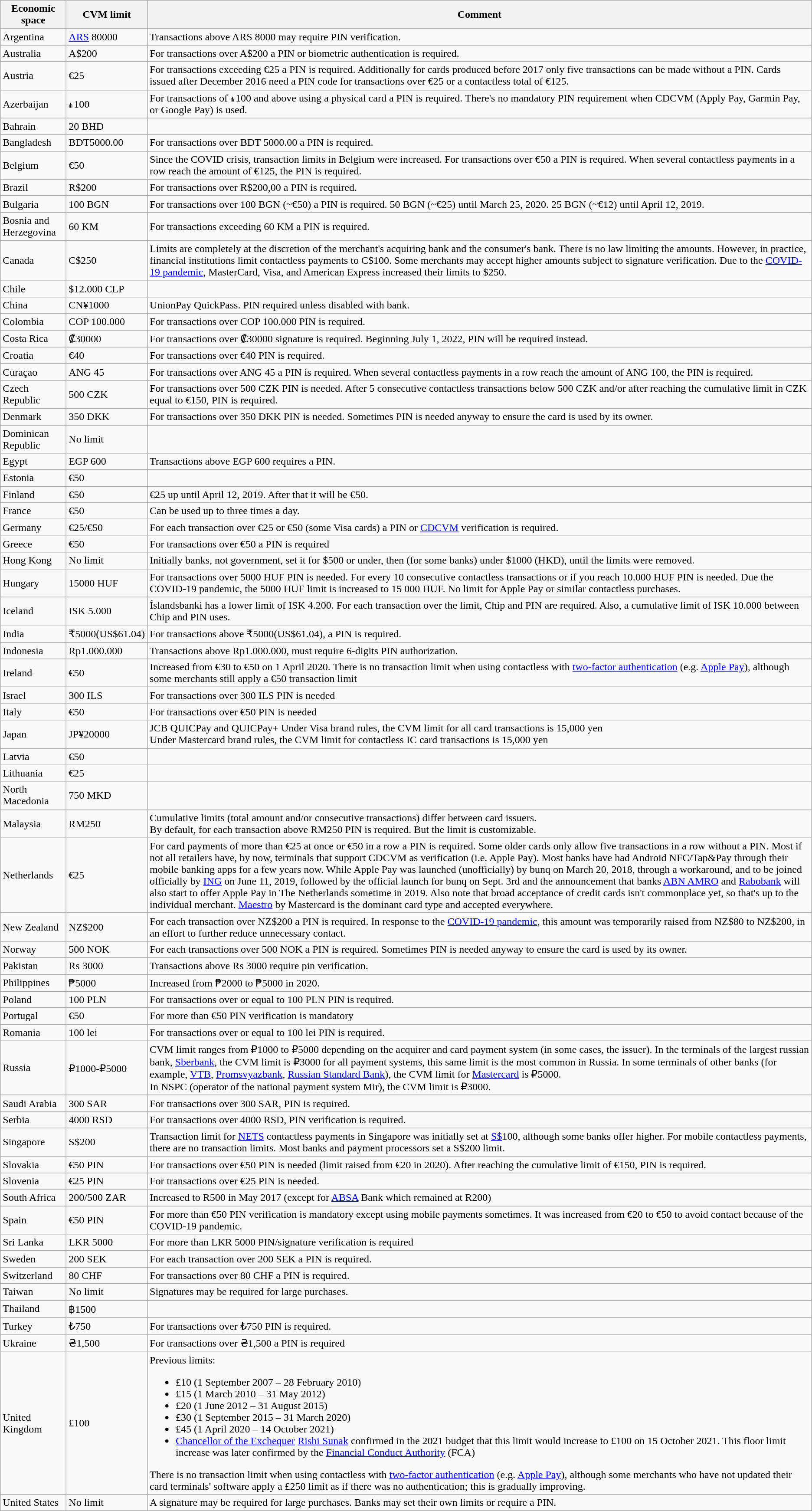<table class="wikitable">
<tr>
<th>Economic space</th>
<th>CVM limit</th>
<th>Comment</th>
</tr>
<tr>
<td>Argentina</td>
<td><a href='#'>ARS</a> 80000</td>
<td>Transactions above ARS 8000 may require PIN verification.</td>
</tr>
<tr>
<td>Australia</td>
<td>A$200</td>
<td>For transactions over A$200 a PIN or biometric authentication is required.</td>
</tr>
<tr>
<td>Austria</td>
<td>€25</td>
<td>For transactions exceeding €25 a PIN is required. Additionally for cards produced before 2017 only five transactions can be made without a PIN. Cards issued after December 2016 need a PIN code for transactions over €25 or a contactless total of €125.</td>
</tr>
<tr>
<td>Azerbaijan</td>
<td>₼100</td>
<td>For transactions of ₼100 and above using a physical card a PIN is required. There's no mandatory PIN requirement when CDCVM (Apply Pay, Garmin Pay, or Google Pay) is used.</td>
</tr>
<tr>
<td>Bahrain</td>
<td>20 BHD</td>
<td></td>
</tr>
<tr>
<td>Bangladesh</td>
<td>BDT5000.00</td>
<td>For transactions over BDT 5000.00 a PIN is required.</td>
</tr>
<tr>
<td>Belgium</td>
<td>€50</td>
<td>Since the COVID crisis, transaction limits in Belgium were increased. For transactions over €50 a PIN is required. When several contactless payments in a row reach the amount of €125, the PIN is required.</td>
</tr>
<tr>
<td>Brazil</td>
<td>R$200</td>
<td>For transactions over R$200,00 a PIN is required.</td>
</tr>
<tr>
<td>Bulgaria</td>
<td>100 BGN</td>
<td>For transactions over 100 BGN (~€50) a PIN is required. 50 BGN (~€25) until March 25, 2020. 25 BGN (~€12) until April 12, 2019.</td>
</tr>
<tr>
<td>Bosnia and Herzegovina</td>
<td>60 KM</td>
<td>For transactions exceeding 60 KM a PIN is required.</td>
</tr>
<tr>
<td>Canada</td>
<td>C$250</td>
<td>Limits are completely at the discretion of the merchant's acquiring bank and the consumer's bank.  There is no law limiting the amounts. However, in practice, financial institutions limit contactless payments to C$100. Some merchants may accept higher amounts subject to signature verification. Due to the <a href='#'>COVID-19 pandemic</a>, MasterCard, Visa, and American Express increased their limits to $250.</td>
</tr>
<tr>
<td>Chile</td>
<td>$12.000 CLP</td>
<td></td>
</tr>
<tr>
<td>China</td>
<td>CN¥1000</td>
<td>UnionPay QuickPass. PIN required unless disabled with bank.</td>
</tr>
<tr>
<td>Colombia</td>
<td>COP 100.000</td>
<td>For transactions over COP 100.000 PIN is required.</td>
</tr>
<tr>
<td>Costa Rica</td>
<td>₡30000</td>
<td>For transactions over ₡30000 signature is required. Beginning July 1, 2022, PIN will be required instead.</td>
</tr>
<tr>
<td>Croatia</td>
<td>€40</td>
<td>For transactions over €40 PIN is required.</td>
</tr>
<tr>
<td>Curaçao</td>
<td>ANG 45</td>
<td>For transactions over ANG 45 a PIN is required. When several contactless payments in a row reach the amount of ANG 100, the PIN is required.</td>
</tr>
<tr>
<td>Czech Republic</td>
<td>500 CZK</td>
<td>For transactions over 500 CZK PIN is needed. After 5 consecutive contactless transactions below 500 CZK and/or after reaching the cumulative limit in CZK equal to €150, PIN is required.</td>
</tr>
<tr>
<td>Denmark</td>
<td>350 DKK</td>
<td>For transactions over 350 DKK PIN is needed. Sometimes PIN is needed anyway to ensure the card is used by its owner.</td>
</tr>
<tr>
<td>Dominican Republic</td>
<td>No limit</td>
<td></td>
</tr>
<tr>
<td>Egypt</td>
<td>EGP 600</td>
<td>Transactions above EGP 600 requires a PIN.</td>
</tr>
<tr>
<td>Estonia</td>
<td>€50</td>
<td></td>
</tr>
<tr>
<td>Finland</td>
<td>€50</td>
<td>€25 up until April 12, 2019. After that it will be €50.</td>
</tr>
<tr>
<td>France</td>
<td>€50</td>
<td>Can be used up to three times a day.</td>
</tr>
<tr>
<td>Germany</td>
<td>€25/€50</td>
<td>For each transaction over €25 or €50 (some Visa cards) a PIN or <a href='#'>CDCVM</a> verification is required.</td>
</tr>
<tr>
<td>Greece</td>
<td>€50</td>
<td>For transactions over €50 a PIN is required</td>
</tr>
<tr>
<td>Hong Kong</td>
<td>No limit</td>
<td>Initially banks, not government, set it for $500 or under, then (for some banks) under $1000 (HKD), until the limits were removed.</td>
</tr>
<tr>
<td>Hungary</td>
<td>15000 HUF</td>
<td>For transactions over 5000 HUF PIN is needed. For every 10 consecutive contactless transactions or if you reach 10.000 HUF PIN is needed. Due the COVID-19 pandemic, the 5000 HUF limit is increased to 15 000 HUF. No limit for Apple Pay or similar contactless purchases.</td>
</tr>
<tr>
<td>Iceland</td>
<td>ISK 5.000</td>
<td>Íslandsbanki has a lower limit of ISK 4.200.  For each transaction over the limit, Chip and PIN are required.  Also, a cumulative limit of ISK 10.000 between Chip and PIN uses.</td>
</tr>
<tr>
<td>India</td>
<td>₹5000(US$61.04)</td>
<td>For transactions above ₹5000(US$61.04), a PIN is required.</td>
</tr>
<tr>
<td>Indonesia</td>
<td>Rp1.000.000</td>
<td>Transactions above Rp1.000.000, must require 6-digits PIN authorization.</td>
</tr>
<tr>
<td>Ireland</td>
<td>€50</td>
<td>Increased from €30 to €50 on 1 April 2020. There is no transaction limit when using contactless with <a href='#'>two-factor authentication</a> (e.g. <a href='#'>Apple Pay</a>), although some merchants still apply a €50 transaction limit</td>
</tr>
<tr>
<td>Israel</td>
<td>300 ILS</td>
<td>For transactions over 300 ILS PIN is needed</td>
</tr>
<tr>
<td>Italy</td>
<td>€50</td>
<td>For transactions over €50 PIN is needed</td>
</tr>
<tr>
<td>Japan</td>
<td>JP¥20000</td>
<td>JCB QUICPay and QUICPay+ Under Visa brand rules, the CVM limit for all card transactions is 15,000 yen<br>Under Mastercard brand rules, the CVM limit for contactless IC card transactions is 15,000 yen</td>
</tr>
<tr>
<td>Latvia</td>
<td>€50</td>
<td></td>
</tr>
<tr>
<td>Lithuania</td>
<td>€25</td>
<td></td>
</tr>
<tr>
<td>North Macedonia</td>
<td>750 MKD</td>
<td></td>
</tr>
<tr>
<td>Malaysia</td>
<td>RM250</td>
<td>Cumulative limits (total amount and/or consecutive transactions) differ between card issuers.<br>By default, for each transaction above RM250 PIN is required. But the limit is customizable.</td>
</tr>
<tr>
<td>Netherlands</td>
<td>€25</td>
<td>For card payments of more than €25 at once or €50 in a row a PIN is required. Some older cards only allow five transactions in a row without a PIN. Most if not all retailers have, by now, terminals that support CDCVM as verification (i.e. Apple Pay). Most banks have had Android NFC/Tap&Pay through their mobile banking apps for a few years now. While Apple Pay was launched (unofficially) by bunq on March 20, 2018, through a workaround, and to be joined officially by <a href='#'>ING</a> on June 11, 2019, followed by the official launch for bunq on Sept. 3rd and the announcement that banks <a href='#'>ABN AMRO</a> and <a href='#'>Rabobank</a> will also start to offer Apple Pay in The Netherlands sometime in 2019. Also note that broad acceptance of credit cards isn't commonplace yet, so that's up to the individual merchant. <a href='#'>Maestro</a> by Mastercard is the dominant card type and accepted everywhere.</td>
</tr>
<tr>
<td>New Zealand</td>
<td>NZ$200</td>
<td>For each transaction over NZ$200 a PIN is required. In response to the <a href='#'>COVID-19 pandemic</a>, this amount was temporarily raised from NZ$80 to NZ$200, in an effort to further reduce unnecessary contact.</td>
</tr>
<tr>
<td>Norway</td>
<td>500 NOK</td>
<td>For each transactions over 500 NOK a PIN is required. Sometimes PIN is needed anyway to ensure the card is used by its owner.</td>
</tr>
<tr>
<td>Pakistan</td>
<td>Rs 3000</td>
<td>Transactions above Rs 3000 require pin verification.</td>
</tr>
<tr>
<td>Philippines</td>
<td>₱5000</td>
<td>Increased from ₱2000 to ₱5000 in 2020.</td>
</tr>
<tr>
<td>Poland</td>
<td>100 PLN</td>
<td>For transactions over or equal to 100 PLN PIN is required.</td>
</tr>
<tr>
<td>Portugal</td>
<td>€50</td>
<td>For more than €50 PIN verification is mandatory</td>
</tr>
<tr>
<td>Romania</td>
<td>100 lei</td>
<td>For transactions over or equal to 100 lei PIN is required.</td>
</tr>
<tr>
<td>Russia</td>
<td>₽1000-₽5000</td>
<td>CVM limit ranges from ₽1000 to ₽5000 depending on the acquirer and card payment system (in some cases, the issuer). In the terminals of the largest russian bank, <a href='#'>Sberbank</a>, the CVM limit is ₽3000 for all payment systems, this same limit is the most common in Russia. In some terminals of other banks (for example, <a href='#'>VTB</a>, <a href='#'>Promsvyazbank</a>, <a href='#'>Russian Standard Bank</a>), the CVM limit for <a href='#'>Mastercard</a> is ₽5000.<br>In NSPC (operator of the national payment system Mir), the CVM limit is ₽3000.</td>
</tr>
<tr>
<td>Saudi Arabia</td>
<td>300 SAR</td>
<td>For transactions over 300 SAR, PIN is required.</td>
</tr>
<tr>
<td>Serbia</td>
<td>4000 RSD</td>
<td>For transactions over 4000 RSD, PIN verification is required.</td>
</tr>
<tr>
<td>Singapore</td>
<td>S$200</td>
<td>Transaction limit for <a href='#'>NETS</a> contactless payments in Singapore was initially set at <a href='#'>S$</a>100, although some banks offer higher. For mobile contactless payments, there are no transaction limits. Most banks and payment processors set a S$200 limit.</td>
</tr>
<tr>
<td>Slovakia</td>
<td>€50 PIN</td>
<td>For transactions over €50 PIN is needed (limit raised from €20 in 2020). After reaching the cumulative limit of €150, PIN is required.</td>
</tr>
<tr>
<td>Slovenia</td>
<td>€25 PIN</td>
<td>For transactions over €25 PIN is needed.</td>
</tr>
<tr>
<td>South Africa</td>
<td>200/500 ZAR</td>
<td>Increased to R500 in May 2017 (except for <a href='#'>ABSA</a> Bank which remained at R200)</td>
</tr>
<tr>
<td>Spain</td>
<td>€50 PIN</td>
<td>For more than €50 PIN verification is mandatory except using mobile payments sometimes. It was increased from €20 to €50 to avoid contact because of the COVID-19 pandemic.</td>
</tr>
<tr>
<td>Sri Lanka</td>
<td>LKR 5000</td>
<td>For more than LKR 5000 PIN/signature verification is required</td>
</tr>
<tr>
<td>Sweden</td>
<td>200 SEK</td>
<td>For each transaction over 200 SEK a PIN is required.</td>
</tr>
<tr>
<td>Switzerland</td>
<td>80 CHF</td>
<td>For transactions over 80 CHF a PIN is required.</td>
</tr>
<tr>
<td>Taiwan</td>
<td>No limit</td>
<td>Signatures may be required for large purchases.</td>
</tr>
<tr>
<td>Thailand</td>
<td>฿1500</td>
<td></td>
</tr>
<tr>
<td>Turkey</td>
<td>₺750</td>
<td>For transactions over ₺750 PIN is required.</td>
</tr>
<tr>
<td>Ukraine</td>
<td>₴1,500</td>
<td>For transactions over ₴1,500 a PIN is required</td>
</tr>
<tr>
<td>United Kingdom</td>
<td>£100</td>
<td>Previous limits:<br><ul><li>£10 (1 September 2007 – 28 February 2010)</li><li>£15 (1 March 2010 – 31 May 2012)</li><li>£20 (1 June 2012 – 31 August 2015)</li><li>£30 (1 September 2015 – 31 March 2020)</li><li>£45 (1 April 2020 – 14 October 2021)</li><li><a href='#'>Chancellor of the Exchequer</a> <a href='#'>Rishi Sunak</a> confirmed in the 2021 budget that this limit would increase to £100 on 15 October 2021. This floor limit increase was later confirmed by the <a href='#'>Financial Conduct Authority</a> (FCA)</li></ul>There is no transaction limit when using contactless with <a href='#'>two-factor authentication</a> (e.g. <a href='#'>Apple Pay</a>), although some merchants who have not updated their card terminals' software apply a £250 limit as if there was no authentication; this is gradually improving.</td>
</tr>
<tr>
<td>United States</td>
<td>No limit</td>
<td>A signature may be required for large purchases. Banks may set their own limits or require a PIN.</td>
</tr>
</table>
